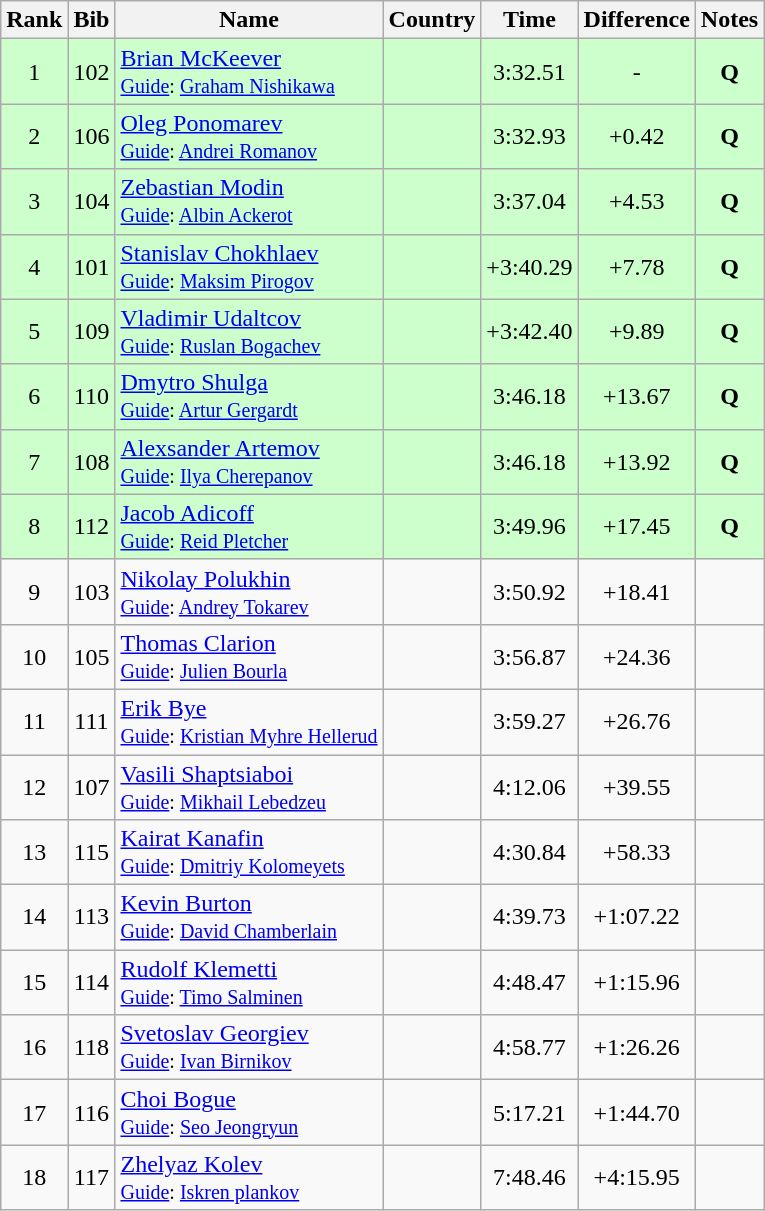<table class="wikitable sortable" style="text-align:center">
<tr>
<th>Rank</th>
<th>Bib</th>
<th>Name</th>
<th>Country</th>
<th>Time</th>
<th>Difference</th>
<th>Notes</th>
</tr>
<tr bgcolor=ccffcc>
<td>1</td>
<td>102</td>
<td align=left><a href='#'>Brian McKeever</a><br><small><a href='#'>Guide</a>: <a href='#'>Graham Nishikawa</a></small></td>
<td align=left></td>
<td>3:32.51</td>
<td>-</td>
<td><strong>Q</strong></td>
</tr>
<tr bgcolor=ccffcc>
<td>2</td>
<td>106</td>
<td align=left><a href='#'>Oleg Ponomarev</a><br><small><a href='#'>Guide</a>: <a href='#'>Andrei Romanov</a></small></td>
<td align=left></td>
<td>3:32.93</td>
<td>+0.42</td>
<td><strong>Q</strong></td>
</tr>
<tr bgcolor=ccffcc>
<td>3</td>
<td>104</td>
<td align=left><a href='#'>Zebastian Modin</a><br><small><a href='#'>Guide</a>: <a href='#'>Albin Ackerot</a></small></td>
<td align=left></td>
<td>3:37.04</td>
<td>+4.53</td>
<td><strong>Q</strong></td>
</tr>
<tr bgcolor=ccffcc>
<td>4</td>
<td>101</td>
<td align=left><a href='#'>Stanislav Chokhlaev</a><br><small><a href='#'>Guide</a>: <a href='#'>Maksim Pirogov</a></small></td>
<td align=left></td>
<td>+3:40.29</td>
<td>+7.78</td>
<td><strong>Q</strong></td>
</tr>
<tr bgcolor=ccffcc>
<td>5</td>
<td>109</td>
<td align=left><a href='#'>Vladimir Udaltcov</a><br><small><a href='#'>Guide</a>: <a href='#'>Ruslan Bogachev</a></small></td>
<td align=left></td>
<td>+3:42.40</td>
<td>+9.89</td>
<td><strong>Q</strong></td>
</tr>
<tr bgcolor=ccffcc>
<td>6</td>
<td>110</td>
<td align=left><a href='#'>Dmytro Shulga</a><br><small><a href='#'>Guide</a>: <a href='#'>Artur Gergardt</a></small></td>
<td align=left></td>
<td>3:46.18</td>
<td>+13.67</td>
<td><strong>Q</strong></td>
</tr>
<tr bgcolor=ccffcc>
<td>7</td>
<td>108</td>
<td align=left><a href='#'>Alexsander Artemov</a><br><small><a href='#'>Guide</a>: <a href='#'>Ilya Cherepanov</a></small></td>
<td align=left></td>
<td>3:46.18</td>
<td>+13.92</td>
<td><strong>Q</strong></td>
</tr>
<tr bgcolor=ccffcc>
<td>8</td>
<td>112</td>
<td align=left><a href='#'>Jacob Adicoff</a><br><small><a href='#'>Guide</a>: <a href='#'>Reid Pletcher</a></small></td>
<td align=left></td>
<td>3:49.96</td>
<td>+17.45</td>
<td><strong>Q</strong></td>
</tr>
<tr>
<td>9</td>
<td>103</td>
<td align=left><a href='#'>Nikolay Polukhin</a><br><small><a href='#'>Guide</a>: <a href='#'>Andrey Tokarev</a></small></td>
<td align=left></td>
<td>3:50.92</td>
<td>+18.41</td>
<td></td>
</tr>
<tr>
<td>10</td>
<td>105</td>
<td align=left><a href='#'>Thomas Clarion</a><br><small><a href='#'>Guide</a>: <a href='#'>Julien Bourla</a></small></td>
<td align=left></td>
<td>3:56.87</td>
<td>+24.36</td>
<td></td>
</tr>
<tr>
<td>11</td>
<td>111</td>
<td align=left><a href='#'>Erik Bye</a><br><small><a href='#'>Guide</a>: <a href='#'>Kristian Myhre Hellerud</a></small></td>
<td align=left></td>
<td>3:59.27</td>
<td>+26.76</td>
<td></td>
</tr>
<tr>
<td>12</td>
<td>107</td>
<td align=left><a href='#'>Vasili Shaptsiaboi</a><br><small><a href='#'>Guide</a>: <a href='#'>Mikhail Lebedzeu</a></small></td>
<td align=left></td>
<td>4:12.06</td>
<td>+39.55</td>
<td></td>
</tr>
<tr>
<td>13</td>
<td>115</td>
<td align=left><a href='#'>Kairat Kanafin</a><br><small><a href='#'>Guide</a>: <a href='#'>Dmitriy Kolomeyets</a></small></td>
<td align=left></td>
<td>4:30.84</td>
<td>+58.33</td>
<td></td>
</tr>
<tr>
<td>14</td>
<td>113</td>
<td align=left><a href='#'>Kevin Burton</a><br><small><a href='#'>Guide</a>: <a href='#'>David Chamberlain</a></small></td>
<td align=left></td>
<td>4:39.73</td>
<td>+1:07.22</td>
<td></td>
</tr>
<tr>
<td>15</td>
<td>114</td>
<td align=left><a href='#'>Rudolf Klemetti</a><br><small><a href='#'>Guide</a>: <a href='#'>Timo Salminen</a></small></td>
<td align=left></td>
<td>4:48.47</td>
<td>+1:15.96</td>
<td></td>
</tr>
<tr>
<td>16</td>
<td>118</td>
<td align=left><a href='#'>Svetoslav Georgiev</a><br><small><a href='#'>Guide</a>: <a href='#'>Ivan Birnikov</a></small></td>
<td align=left></td>
<td>4:58.77</td>
<td>+1:26.26</td>
<td></td>
</tr>
<tr>
<td>17</td>
<td>116</td>
<td align=left><a href='#'>Choi Bogue</a><br><small><a href='#'>Guide</a>: <a href='#'>Seo Jeongryun</a></small></td>
<td align=left></td>
<td>5:17.21</td>
<td>+1:44.70</td>
<td></td>
</tr>
<tr>
<td>18</td>
<td>117</td>
<td align=left><a href='#'>Zhelyaz Kolev</a><br><small><a href='#'>Guide</a>: <a href='#'>Iskren plankov</a></small></td>
<td align=left></td>
<td>7:48.46</td>
<td>+4:15.95</td>
<td></td>
</tr>
</table>
